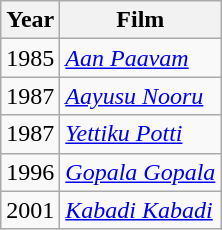<table class="wikitable">
<tr>
<th>Year</th>
<th>Film</th>
</tr>
<tr>
<td>1985</td>
<td><em><a href='#'>Aan Paavam</a></em></td>
</tr>
<tr>
<td>1987</td>
<td><em><a href='#'>Aayusu Nooru</a></em></td>
</tr>
<tr>
<td>1987</td>
<td><em><a href='#'>Yettiku Potti</a></em></td>
</tr>
<tr>
<td>1996</td>
<td><em><a href='#'>Gopala Gopala</a></em></td>
</tr>
<tr>
<td>2001</td>
<td><em><a href='#'>Kabadi Kabadi</a></em></td>
</tr>
</table>
